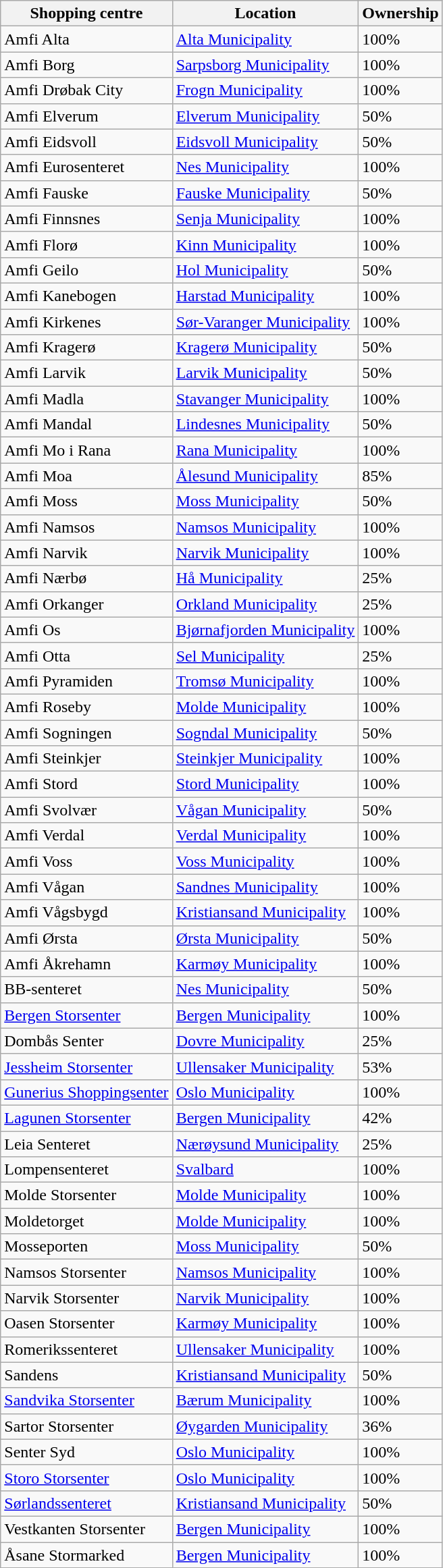<table class="wikitable sortable">
<tr>
<th>Shopping centre</th>
<th>Location</th>
<th>Ownership</th>
</tr>
<tr>
<td>Amfi Alta</td>
<td><a href='#'>Alta Municipality</a></td>
<td>100%</td>
</tr>
<tr>
<td>Amfi Borg</td>
<td><a href='#'>Sarpsborg Municipality</a></td>
<td>100%</td>
</tr>
<tr>
<td>Amfi Drøbak City</td>
<td><a href='#'>Frogn Municipality</a></td>
<td>100%</td>
</tr>
<tr>
<td>Amfi Elverum</td>
<td><a href='#'>Elverum Municipality</a></td>
<td>50%</td>
</tr>
<tr>
<td>Amfi Eidsvoll</td>
<td><a href='#'>Eidsvoll Municipality</a></td>
<td>50%</td>
</tr>
<tr>
<td>Amfi Eurosenteret</td>
<td><a href='#'>Nes Municipality</a></td>
<td>100%</td>
</tr>
<tr>
<td>Amfi Fauske</td>
<td><a href='#'>Fauske Municipality</a></td>
<td>50%</td>
</tr>
<tr>
<td>Amfi Finnsnes</td>
<td><a href='#'>Senja Municipality</a></td>
<td>100%</td>
</tr>
<tr>
<td>Amfi Florø</td>
<td><a href='#'>Kinn Municipality</a></td>
<td>100%</td>
</tr>
<tr>
<td>Amfi Geilo</td>
<td><a href='#'>Hol Municipality</a></td>
<td>50%</td>
</tr>
<tr>
<td>Amfi Kanebogen</td>
<td><a href='#'>Harstad Municipality</a></td>
<td>100%</td>
</tr>
<tr>
<td>Amfi Kirkenes</td>
<td><a href='#'>Sør-Varanger Municipality</a></td>
<td>100%</td>
</tr>
<tr>
<td>Amfi Kragerø</td>
<td><a href='#'>Kragerø Municipality</a></td>
<td>50%</td>
</tr>
<tr>
<td>Amfi Larvik</td>
<td><a href='#'>Larvik Municipality</a></td>
<td>50%</td>
</tr>
<tr>
<td>Amfi Madla</td>
<td><a href='#'>Stavanger Municipality</a></td>
<td>100%</td>
</tr>
<tr>
<td>Amfi Mandal</td>
<td><a href='#'>Lindesnes Municipality</a></td>
<td>50%</td>
</tr>
<tr>
<td>Amfi Mo i Rana</td>
<td><a href='#'>Rana Municipality</a></td>
<td>100%</td>
</tr>
<tr>
<td>Amfi Moa</td>
<td><a href='#'>Ålesund Municipality</a></td>
<td>85%</td>
</tr>
<tr>
<td>Amfi Moss</td>
<td><a href='#'>Moss Municipality</a></td>
<td>50%</td>
</tr>
<tr>
<td>Amfi Namsos</td>
<td><a href='#'>Namsos Municipality</a></td>
<td>100%</td>
</tr>
<tr>
<td>Amfi Narvik</td>
<td><a href='#'>Narvik Municipality</a></td>
<td>100%</td>
</tr>
<tr>
<td>Amfi Nærbø</td>
<td><a href='#'>Hå Municipality</a></td>
<td>25%</td>
</tr>
<tr>
<td>Amfi Orkanger</td>
<td><a href='#'>Orkland Municipality</a></td>
<td>25%</td>
</tr>
<tr>
<td>Amfi Os</td>
<td><a href='#'>Bjørnafjorden Municipality</a></td>
<td>100%</td>
</tr>
<tr>
<td>Amfi Otta</td>
<td><a href='#'>Sel Municipality</a></td>
<td>25%</td>
</tr>
<tr>
<td>Amfi Pyramiden</td>
<td><a href='#'>Tromsø Municipality</a></td>
<td>100%</td>
</tr>
<tr>
<td>Amfi Roseby</td>
<td><a href='#'>Molde Municipality</a></td>
<td>100%</td>
</tr>
<tr>
<td>Amfi Sogningen</td>
<td><a href='#'>Sogndal Municipality</a></td>
<td>50%</td>
</tr>
<tr>
<td>Amfi Steinkjer</td>
<td><a href='#'>Steinkjer Municipality</a></td>
<td>100%</td>
</tr>
<tr>
<td>Amfi Stord</td>
<td><a href='#'>Stord Municipality</a></td>
<td>100%</td>
</tr>
<tr>
<td>Amfi Svolvær</td>
<td><a href='#'>Vågan Municipality</a></td>
<td>50%</td>
</tr>
<tr>
<td>Amfi Verdal</td>
<td><a href='#'>Verdal Municipality</a></td>
<td>100%</td>
</tr>
<tr>
<td>Amfi Voss</td>
<td><a href='#'>Voss Municipality</a></td>
<td>100%</td>
</tr>
<tr>
<td>Amfi Vågan</td>
<td><a href='#'>Sandnes Municipality</a></td>
<td>100%</td>
</tr>
<tr>
<td>Amfi Vågsbygd</td>
<td><a href='#'>Kristiansand Municipality</a></td>
<td>100%</td>
</tr>
<tr>
<td>Amfi Ørsta</td>
<td><a href='#'>Ørsta Municipality</a></td>
<td>50%</td>
</tr>
<tr>
<td>Amfi Åkrehamn</td>
<td><a href='#'>Karmøy Municipality</a></td>
<td>100%</td>
</tr>
<tr>
<td>BB-senteret</td>
<td><a href='#'>Nes Municipality</a></td>
<td>50%</td>
</tr>
<tr>
<td><a href='#'>Bergen Storsenter</a></td>
<td><a href='#'>Bergen Municipality</a></td>
<td>100%</td>
</tr>
<tr>
<td>Dombås Senter</td>
<td><a href='#'>Dovre Municipality</a></td>
<td>25%</td>
</tr>
<tr>
<td><a href='#'>Jessheim Storsenter</a></td>
<td><a href='#'>Ullensaker Municipality</a></td>
<td>53%</td>
</tr>
<tr>
<td><a href='#'>Gunerius Shoppingsenter</a></td>
<td><a href='#'>Oslo Municipality</a></td>
<td>100%</td>
</tr>
<tr>
<td><a href='#'>Lagunen Storsenter</a></td>
<td><a href='#'>Bergen Municipality</a></td>
<td>42%</td>
</tr>
<tr>
<td>Leia Senteret</td>
<td><a href='#'>Nærøysund Municipality</a></td>
<td>25%</td>
</tr>
<tr>
<td>Lompensenteret</td>
<td><a href='#'>Svalbard</a></td>
<td>100%</td>
</tr>
<tr>
<td>Molde Storsenter</td>
<td><a href='#'>Molde Municipality</a></td>
<td>100%</td>
</tr>
<tr>
<td>Moldetorget</td>
<td><a href='#'>Molde Municipality</a></td>
<td>100%</td>
</tr>
<tr>
<td>Mosseporten</td>
<td><a href='#'>Moss Municipality</a></td>
<td>50%</td>
</tr>
<tr>
<td>Namsos Storsenter</td>
<td><a href='#'>Namsos Municipality</a></td>
<td>100%</td>
</tr>
<tr>
<td>Narvik Storsenter</td>
<td><a href='#'>Narvik Municipality</a></td>
<td>100%</td>
</tr>
<tr>
<td>Oasen Storsenter</td>
<td><a href='#'>Karmøy Municipality</a></td>
<td>100%</td>
</tr>
<tr>
<td>Romerikssenteret</td>
<td><a href='#'>Ullensaker Municipality</a></td>
<td>100%</td>
</tr>
<tr>
<td>Sandens</td>
<td><a href='#'>Kristiansand Municipality</a></td>
<td>50%</td>
</tr>
<tr>
<td><a href='#'>Sandvika Storsenter</a></td>
<td><a href='#'>Bærum Municipality</a></td>
<td>100%</td>
</tr>
<tr>
<td>Sartor Storsenter</td>
<td><a href='#'>Øygarden Municipality</a></td>
<td>36%</td>
</tr>
<tr>
<td>Senter Syd</td>
<td><a href='#'>Oslo Municipality</a></td>
<td>100%</td>
</tr>
<tr>
<td><a href='#'>Storo Storsenter</a></td>
<td><a href='#'>Oslo Municipality</a></td>
<td>100%</td>
</tr>
<tr>
<td><a href='#'>Sørlandssenteret</a></td>
<td><a href='#'>Kristiansand Municipality</a></td>
<td>50%</td>
</tr>
<tr>
<td>Vestkanten Storsenter</td>
<td><a href='#'>Bergen Municipality</a></td>
<td>100%</td>
</tr>
<tr>
<td>Åsane Stormarked</td>
<td><a href='#'>Bergen Municipality</a></td>
<td>100%</td>
</tr>
</table>
